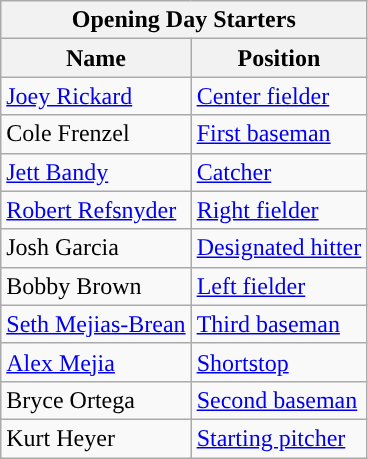<table class="wikitable" style="text-align:left">
<tr>
<th colspan="2">Opening Day Starters</th>
</tr>
<tr>
<th>Name</th>
<th>Position</th>
</tr>
<tr>
<td><a href='#'>Joey Rickard</a></td>
<td><a href='#'>Center fielder</a></td>
</tr>
<tr>
<td>Cole Frenzel</td>
<td><a href='#'>First baseman</a></td>
</tr>
<tr>
<td><a href='#'>Jett Bandy</a></td>
<td><a href='#'>Catcher</a></td>
</tr>
<tr>
<td><a href='#'>Robert Refsnyder</a></td>
<td><a href='#'>Right fielder</a></td>
</tr>
<tr>
<td>Josh Garcia</td>
<td><a href='#'>Designated hitter</a></td>
</tr>
<tr>
<td>Bobby Brown</td>
<td><a href='#'>Left fielder</a></td>
</tr>
<tr>
<td><a href='#'>Seth Mejias-Brean</a></td>
<td><a href='#'>Third baseman</a></td>
</tr>
<tr>
<td><a href='#'>Alex Mejia</a></td>
<td><a href='#'>Shortstop</a></td>
</tr>
<tr>
<td>Bryce Ortega</td>
<td><a href='#'>Second baseman</a></td>
</tr>
<tr>
<td>Kurt Heyer</td>
<td><a href='#'>Starting pitcher</a></td>
</tr>
</table>
